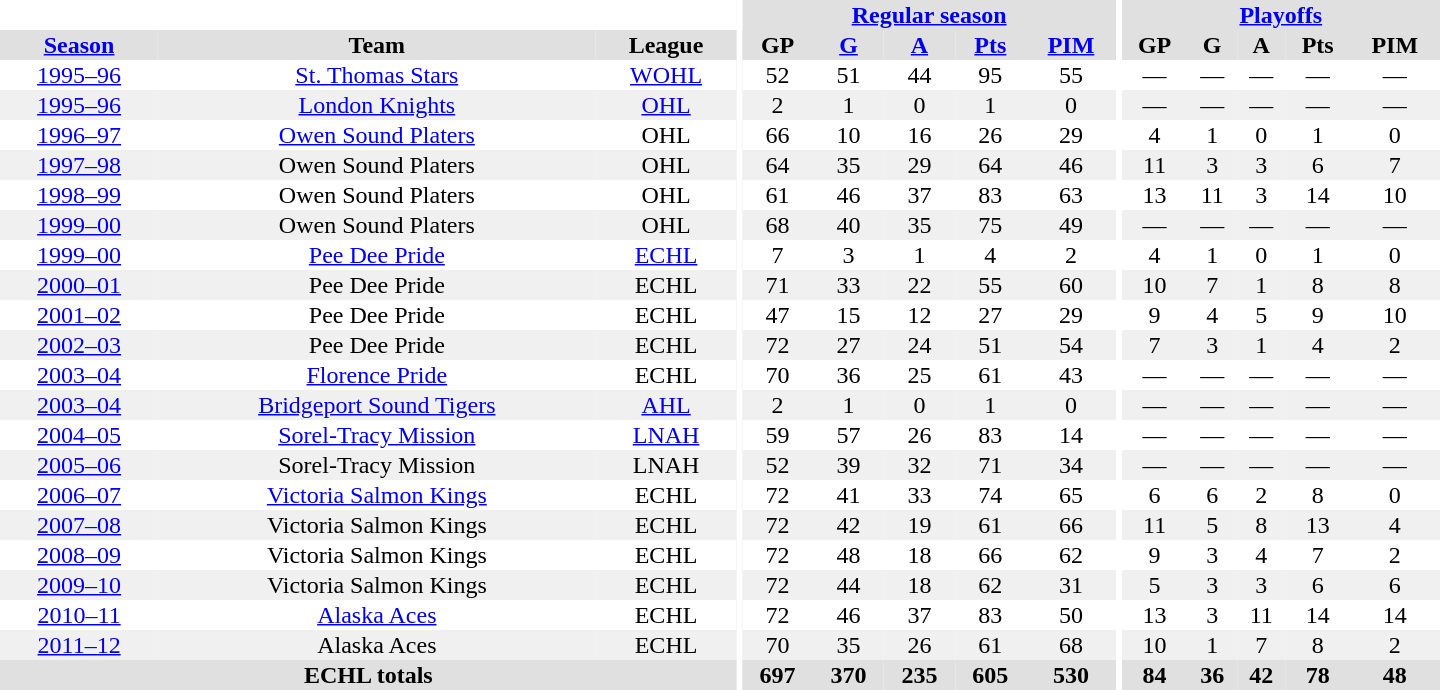<table border="0" cellpadding="1" cellspacing="0" style="text-align:center; width:60em">
<tr bgcolor="#e0e0e0">
<th colspan="3" bgcolor="#ffffff"></th>
<th rowspan="99" bgcolor="#ffffff"></th>
<th colspan="5"><a href='#'>Regular season</a></th>
<th rowspan="99" bgcolor="#ffffff"></th>
<th colspan="5"><a href='#'>Playoffs</a></th>
</tr>
<tr bgcolor="#e0e0e0">
<th><a href='#'>Season</a></th>
<th>Team</th>
<th>League</th>
<th>GP</th>
<th><a href='#'>G</a></th>
<th><a href='#'>A</a></th>
<th><a href='#'>Pts</a></th>
<th><a href='#'>PIM</a></th>
<th>GP</th>
<th>G</th>
<th>A</th>
<th>Pts</th>
<th>PIM</th>
</tr>
<tr>
<td><a href='#'>1995–96</a></td>
<td><a href='#'>St. Thomas Stars</a></td>
<td><a href='#'>WOHL</a></td>
<td>52</td>
<td>51</td>
<td>44</td>
<td>95</td>
<td>55</td>
<td>—</td>
<td>—</td>
<td>—</td>
<td>—</td>
<td>—</td>
</tr>
<tr bgcolor="#f0f0f0">
<td><a href='#'>1995–96</a></td>
<td><a href='#'>London Knights</a></td>
<td><a href='#'>OHL</a></td>
<td>2</td>
<td>1</td>
<td>0</td>
<td>1</td>
<td>0</td>
<td>—</td>
<td>—</td>
<td>—</td>
<td>—</td>
<td>—</td>
</tr>
<tr>
<td><a href='#'>1996–97</a></td>
<td><a href='#'>Owen Sound Platers</a></td>
<td>OHL</td>
<td>66</td>
<td>10</td>
<td>16</td>
<td>26</td>
<td>29</td>
<td>4</td>
<td>1</td>
<td>0</td>
<td>1</td>
<td>0</td>
</tr>
<tr bgcolor="#f0f0f0">
<td><a href='#'>1997–98</a></td>
<td>Owen Sound Platers</td>
<td>OHL</td>
<td>64</td>
<td>35</td>
<td>29</td>
<td>64</td>
<td>46</td>
<td>11</td>
<td>3</td>
<td>3</td>
<td>6</td>
<td>7</td>
</tr>
<tr>
<td><a href='#'>1998–99</a></td>
<td>Owen Sound Platers</td>
<td>OHL</td>
<td>61</td>
<td>46</td>
<td>37</td>
<td>83</td>
<td>63</td>
<td>13</td>
<td>11</td>
<td>3</td>
<td>14</td>
<td>10</td>
</tr>
<tr bgcolor="#f0f0f0">
<td><a href='#'>1999–00</a></td>
<td>Owen Sound Platers</td>
<td>OHL</td>
<td>68</td>
<td>40</td>
<td>35</td>
<td>75</td>
<td>49</td>
<td>—</td>
<td>—</td>
<td>—</td>
<td>—</td>
<td>—</td>
</tr>
<tr>
<td><a href='#'>1999–00</a></td>
<td><a href='#'>Pee Dee Pride</a></td>
<td><a href='#'>ECHL</a></td>
<td>7</td>
<td>3</td>
<td>1</td>
<td>4</td>
<td>2</td>
<td>4</td>
<td>1</td>
<td>0</td>
<td>1</td>
<td>0</td>
</tr>
<tr bgcolor="#f0f0f0">
<td><a href='#'>2000–01</a></td>
<td>Pee Dee Pride</td>
<td>ECHL</td>
<td>71</td>
<td>33</td>
<td>22</td>
<td>55</td>
<td>60</td>
<td>10</td>
<td>7</td>
<td>1</td>
<td>8</td>
<td>8</td>
</tr>
<tr>
<td><a href='#'>2001–02</a></td>
<td>Pee Dee Pride</td>
<td>ECHL</td>
<td>47</td>
<td>15</td>
<td>12</td>
<td>27</td>
<td>29</td>
<td>9</td>
<td>4</td>
<td>5</td>
<td>9</td>
<td>10</td>
</tr>
<tr bgcolor="#f0f0f0">
<td><a href='#'>2002–03</a></td>
<td>Pee Dee Pride</td>
<td>ECHL</td>
<td>72</td>
<td>27</td>
<td>24</td>
<td>51</td>
<td>54</td>
<td>7</td>
<td>3</td>
<td>1</td>
<td>4</td>
<td>2</td>
</tr>
<tr>
<td><a href='#'>2003–04</a></td>
<td><a href='#'>Florence Pride</a></td>
<td>ECHL</td>
<td>70</td>
<td>36</td>
<td>25</td>
<td>61</td>
<td>43</td>
<td>—</td>
<td>—</td>
<td>—</td>
<td>—</td>
<td>—</td>
</tr>
<tr bgcolor="#f0f0f0">
<td><a href='#'>2003–04</a></td>
<td><a href='#'>Bridgeport Sound Tigers</a></td>
<td><a href='#'>AHL</a></td>
<td>2</td>
<td>1</td>
<td>0</td>
<td>1</td>
<td>0</td>
<td>—</td>
<td>—</td>
<td>—</td>
<td>—</td>
<td>—</td>
</tr>
<tr>
<td><a href='#'>2004–05</a></td>
<td><a href='#'>Sorel-Tracy Mission</a></td>
<td><a href='#'>LNAH</a></td>
<td>59</td>
<td>57</td>
<td>26</td>
<td>83</td>
<td>14</td>
<td>—</td>
<td>—</td>
<td>—</td>
<td>—</td>
<td>—</td>
</tr>
<tr bgcolor="#f0f0f0">
<td><a href='#'>2005–06</a></td>
<td>Sorel-Tracy Mission</td>
<td>LNAH</td>
<td>52</td>
<td>39</td>
<td>32</td>
<td>71</td>
<td>34</td>
<td>—</td>
<td>—</td>
<td>—</td>
<td>—</td>
<td>—</td>
</tr>
<tr>
<td><a href='#'>2006–07</a></td>
<td><a href='#'>Victoria Salmon Kings</a></td>
<td>ECHL</td>
<td>72</td>
<td>41</td>
<td>33</td>
<td>74</td>
<td>65</td>
<td>6</td>
<td>6</td>
<td>2</td>
<td>8</td>
<td>0</td>
</tr>
<tr bgcolor="#f0f0f0">
<td><a href='#'>2007–08</a></td>
<td>Victoria Salmon Kings</td>
<td>ECHL</td>
<td>72</td>
<td>42</td>
<td>19</td>
<td>61</td>
<td>66</td>
<td>11</td>
<td>5</td>
<td>8</td>
<td>13</td>
<td>4</td>
</tr>
<tr>
<td><a href='#'>2008–09</a></td>
<td>Victoria Salmon Kings</td>
<td>ECHL</td>
<td>72</td>
<td>48</td>
<td>18</td>
<td>66</td>
<td>62</td>
<td>9</td>
<td>3</td>
<td>4</td>
<td>7</td>
<td>2</td>
</tr>
<tr bgcolor="#f0f0f0">
<td><a href='#'>2009–10</a></td>
<td>Victoria Salmon Kings</td>
<td>ECHL</td>
<td>72</td>
<td>44</td>
<td>18</td>
<td>62</td>
<td>31</td>
<td>5</td>
<td>3</td>
<td>3</td>
<td>6</td>
<td>6</td>
</tr>
<tr>
<td><a href='#'>2010–11</a></td>
<td><a href='#'>Alaska Aces</a></td>
<td>ECHL</td>
<td>72</td>
<td>46</td>
<td>37</td>
<td>83</td>
<td>50</td>
<td>13</td>
<td>3</td>
<td>11</td>
<td>14</td>
<td>14</td>
</tr>
<tr bgcolor="#f0f0f0">
<td><a href='#'>2011–12</a></td>
<td>Alaska Aces</td>
<td>ECHL</td>
<td>70</td>
<td>35</td>
<td>26</td>
<td>61</td>
<td>68</td>
<td>10</td>
<td>1</td>
<td>7</td>
<td>8</td>
<td>2</td>
</tr>
<tr>
</tr>
<tr ALIGN="center" bgcolor="#e0e0e0">
<th colspan="3">ECHL totals</th>
<th ALIGN="center">697</th>
<th ALIGN="center">370</th>
<th ALIGN="center">235</th>
<th ALIGN="center">605</th>
<th ALIGN="center">530</th>
<th ALIGN="center">84</th>
<th ALIGN="center">36</th>
<th ALIGN="center">42</th>
<th ALIGN="center">78</th>
<th ALIGN="center">48</th>
</tr>
</table>
